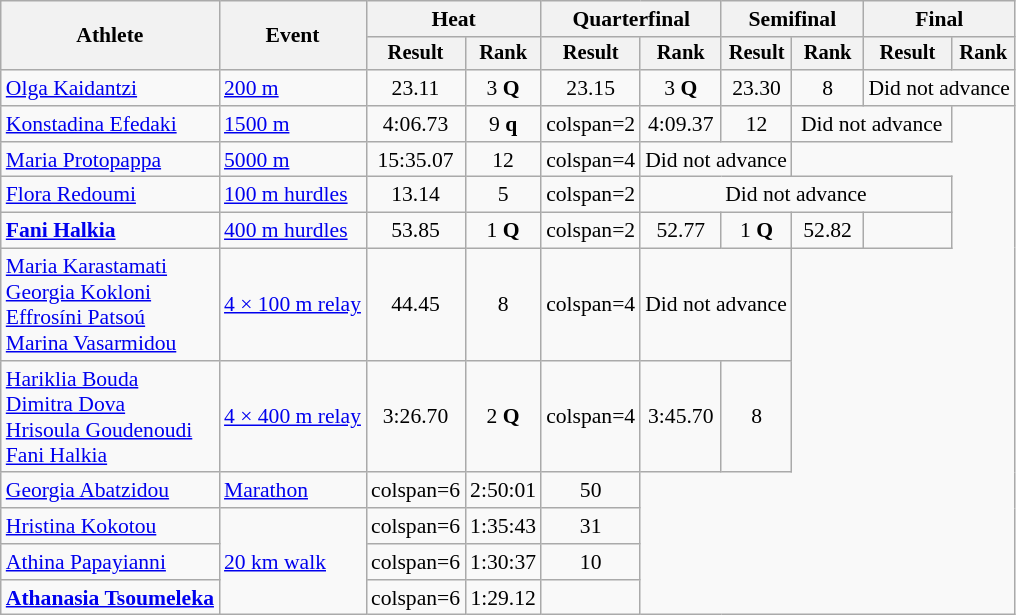<table class=wikitable style="font-size:90%">
<tr>
<th rowspan="2">Athlete</th>
<th rowspan="2">Event</th>
<th colspan="2">Heat</th>
<th colspan="2">Quarterfinal</th>
<th colspan="2">Semifinal</th>
<th colspan="2">Final</th>
</tr>
<tr style="font-size:95%">
<th>Result</th>
<th>Rank</th>
<th>Result</th>
<th>Rank</th>
<th>Result</th>
<th>Rank</th>
<th>Result</th>
<th>Rank</th>
</tr>
<tr align=center>
<td align=left><a href='#'>Olga Kaidantzi</a></td>
<td align=left><a href='#'>200 m</a></td>
<td>23.11</td>
<td>3 <strong>Q</strong></td>
<td>23.15</td>
<td>3 <strong>Q</strong></td>
<td>23.30</td>
<td>8</td>
<td colspan=2>Did not advance</td>
</tr>
<tr align=center>
<td align=left><a href='#'>Konstadina Efedaki</a></td>
<td align=left><a href='#'>1500 m</a></td>
<td>4:06.73</td>
<td>9 <strong>q</strong></td>
<td>colspan=2 </td>
<td>4:09.37</td>
<td>12</td>
<td colspan=2>Did not advance</td>
</tr>
<tr align=center>
<td align=left><a href='#'>Maria Protopappa</a></td>
<td align=left><a href='#'>5000 m</a></td>
<td>15:35.07</td>
<td>12</td>
<td>colspan=4 </td>
<td colspan=2>Did not advance</td>
</tr>
<tr align=center>
<td align=left><a href='#'>Flora Redoumi</a></td>
<td align=left><a href='#'>100 m hurdles</a></td>
<td>13.14</td>
<td>5</td>
<td>colspan=2 </td>
<td colspan=4>Did not advance</td>
</tr>
<tr align=center>
<td align=left><strong><a href='#'>Fani Halkia</a></strong></td>
<td align=left><a href='#'>400 m hurdles</a></td>
<td>53.85</td>
<td>1 <strong>Q</strong></td>
<td>colspan=2 </td>
<td>52.77 </td>
<td>1 <strong>Q</strong></td>
<td>52.82</td>
<td></td>
</tr>
<tr align=center>
<td align=left><a href='#'>Maria Karastamati</a><br><a href='#'>Georgia Kokloni</a><br><a href='#'>Effrosíni Patsoú</a><br><a href='#'>Marina Vasarmidou</a></td>
<td align=left><a href='#'>4 × 100 m relay</a></td>
<td>44.45</td>
<td>8</td>
<td>colspan=4 </td>
<td colspan=2>Did not advance</td>
</tr>
<tr align=center>
<td align=left><a href='#'>Hariklia Bouda</a><br><a href='#'>Dimitra Dova</a><br><a href='#'>Hrisoula Goudenoudi</a><br><a href='#'>Fani Halkia</a></td>
<td align=left><a href='#'>4 × 400 m relay</a></td>
<td>3:26.70</td>
<td>2 <strong>Q</strong></td>
<td>colspan=4 </td>
<td>3:45.70</td>
<td>8</td>
</tr>
<tr align=center>
<td align=left><a href='#'>Georgia Abatzidou</a></td>
<td align=left><a href='#'>Marathon</a></td>
<td>colspan=6 </td>
<td>2:50:01</td>
<td>50</td>
</tr>
<tr align=center>
<td align=left><a href='#'>Hristina Kokotou</a></td>
<td align=left rowspan=3><a href='#'>20 km walk</a></td>
<td>colspan=6 </td>
<td>1:35:43</td>
<td>31</td>
</tr>
<tr align=center>
<td align=left><a href='#'>Athina Papayianni</a></td>
<td>colspan=6 </td>
<td>1:30:37</td>
<td>10</td>
</tr>
<tr align=center>
<td align=left><strong><a href='#'>Athanasia Tsoumeleka</a></strong></td>
<td>colspan=6 </td>
<td>1:29.12</td>
<td></td>
</tr>
</table>
